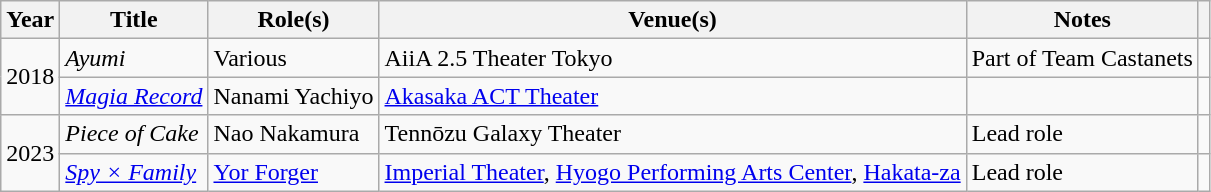<table class="wikitable sortable">
<tr>
<th>Year</th>
<th>Title</th>
<th>Role(s)</th>
<th>Venue(s)</th>
<th>Notes</th>
<th class="unsortable"></th>
</tr>
<tr>
<td rowspan="2">2018</td>
<td><em>Ayumi</em></td>
<td>Various</td>
<td>AiiA 2.5 Theater Tokyo</td>
<td>Part of Team Castanets</td>
<td></td>
</tr>
<tr>
<td><em><a href='#'>Magia Record</a></em></td>
<td>Nanami Yachiyo</td>
<td><a href='#'>Akasaka ACT Theater</a></td>
<td></td>
<td></td>
</tr>
<tr>
<td rowspan="2">2023</td>
<td><em>Piece of Cake</em></td>
<td>Nao Nakamura</td>
<td>Tennōzu Galaxy Theater</td>
<td>Lead role</td>
<td></td>
</tr>
<tr>
<td><em><a href='#'>Spy × Family</a></em></td>
<td><a href='#'>Yor Forger</a></td>
<td><a href='#'>Imperial Theater</a>, <a href='#'>Hyogo Performing Arts Center</a>, <a href='#'>Hakata-za</a></td>
<td>Lead role</td>
<td></td>
</tr>
</table>
